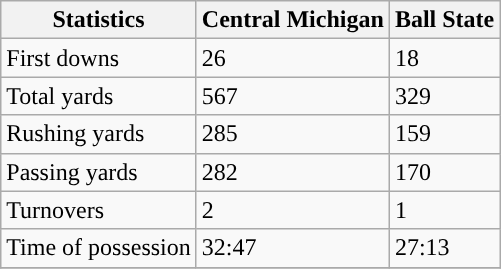<table class="wikitable">
<tr>
<th>Statistics</th>
<th>Central Michigan</th>
<th>Ball State</th>
</tr>
<tr>
<td>First downs</td>
<td>26</td>
<td>18</td>
</tr>
<tr>
<td>Total yards</td>
<td>567</td>
<td>329</td>
</tr>
<tr>
<td>Rushing yards</td>
<td>285</td>
<td>159</td>
</tr>
<tr>
<td>Passing yards</td>
<td>282</td>
<td>170</td>
</tr>
<tr>
<td>Turnovers</td>
<td>2</td>
<td>1</td>
</tr>
<tr>
<td>Time of possession</td>
<td>32:47</td>
<td>27:13</td>
</tr>
<tr>
</tr>
</table>
